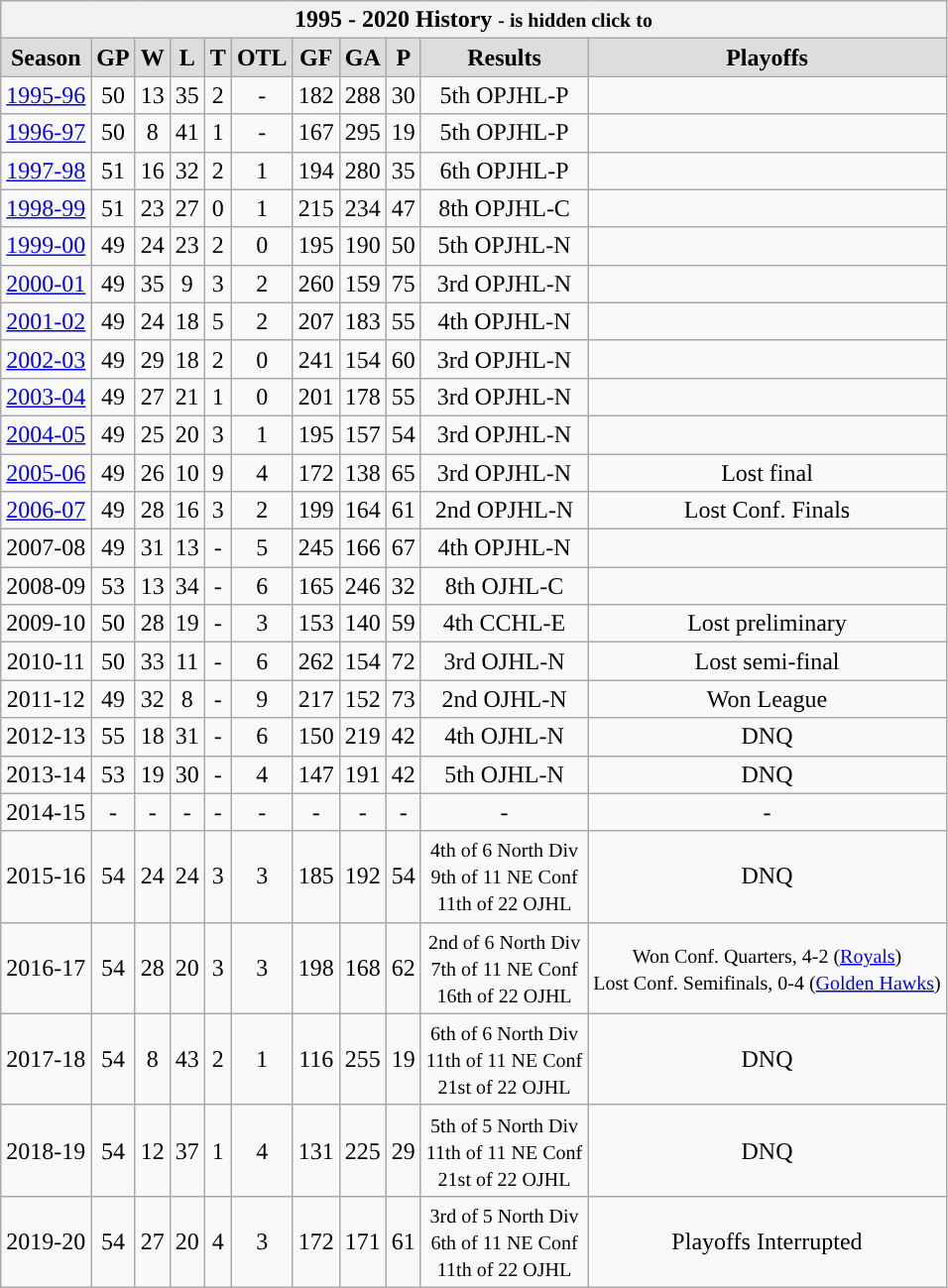<table class="wikitable collapsible collapsed" style="text-align:center;">
<tr>
<th colspan=12 bgcolor="#822433" text_color=white><strong>1995 - 2020 History</strong> <small>- is hidden click to </small></th>
</tr>
<tr align="center"  bgcolor="#dddddd">
<td><strong>Season</strong></td>
<td><strong>GP</strong></td>
<td><strong>W</strong></td>
<td><strong>L</strong></td>
<td><strong>T</strong></td>
<td><strong>OTL</strong></td>
<td><strong>GF</strong></td>
<td><strong>GA</strong></td>
<td><strong>P</strong></td>
<td><strong>Results</strong></td>
<td><strong>Playoffs</strong></td>
</tr>
<tr align="center">
<td><a href='#'>1995-96</a></td>
<td>50</td>
<td>13</td>
<td>35</td>
<td>2</td>
<td>-</td>
<td>182</td>
<td>288</td>
<td>30</td>
<td>5th OPJHL-P</td>
<td></td>
</tr>
<tr align="center">
<td><a href='#'>1996-97</a></td>
<td>50</td>
<td>8</td>
<td>41</td>
<td>1</td>
<td>-</td>
<td>167</td>
<td>295</td>
<td>19</td>
<td>5th OPJHL-P</td>
<td></td>
</tr>
<tr align="center">
<td><a href='#'>1997-98</a></td>
<td>51</td>
<td>16</td>
<td>32</td>
<td>2</td>
<td>1</td>
<td>194</td>
<td>280</td>
<td>35</td>
<td>6th OPJHL-P</td>
<td></td>
</tr>
<tr align="center">
<td><a href='#'>1998-99</a></td>
<td>51</td>
<td>23</td>
<td>27</td>
<td>0</td>
<td>1</td>
<td>215</td>
<td>234</td>
<td>47</td>
<td>8th OPJHL-C</td>
<td></td>
</tr>
<tr align="center">
<td><a href='#'>1999-00</a></td>
<td>49</td>
<td>24</td>
<td>23</td>
<td>2</td>
<td>0</td>
<td>195</td>
<td>190</td>
<td>50</td>
<td>5th OPJHL-N</td>
<td></td>
</tr>
<tr align="center">
<td><a href='#'>2000-01</a></td>
<td>49</td>
<td>35</td>
<td>9</td>
<td>3</td>
<td>2</td>
<td>260</td>
<td>159</td>
<td>75</td>
<td>3rd OPJHL-N</td>
<td></td>
</tr>
<tr align="center">
<td><a href='#'>2001-02</a></td>
<td>49</td>
<td>24</td>
<td>18</td>
<td>5</td>
<td>2</td>
<td>207</td>
<td>183</td>
<td>55</td>
<td>4th OPJHL-N</td>
<td></td>
</tr>
<tr align="center">
<td><a href='#'>2002-03</a></td>
<td>49</td>
<td>29</td>
<td>18</td>
<td>2</td>
<td>0</td>
<td>241</td>
<td>154</td>
<td>60</td>
<td>3rd OPJHL-N</td>
<td></td>
</tr>
<tr align="center">
<td><a href='#'>2003-04</a></td>
<td>49</td>
<td>27</td>
<td>21</td>
<td>1</td>
<td>0</td>
<td>201</td>
<td>178</td>
<td>55</td>
<td>3rd OPJHL-N</td>
<td></td>
</tr>
<tr align="center">
<td><a href='#'>2004-05</a></td>
<td>49</td>
<td>25</td>
<td>20</td>
<td>3</td>
<td>1</td>
<td>195</td>
<td>157</td>
<td>54</td>
<td>3rd OPJHL-N</td>
<td></td>
</tr>
<tr align="center">
<td><a href='#'>2005-06</a></td>
<td>49</td>
<td>26</td>
<td>10</td>
<td>9</td>
<td>4</td>
<td>172</td>
<td>138</td>
<td>65</td>
<td>3rd OPJHL-N</td>
<td>Lost final</td>
</tr>
<tr align="center">
<td><a href='#'>2006-07</a></td>
<td>49</td>
<td>28</td>
<td>16</td>
<td>3</td>
<td>2</td>
<td>199</td>
<td>164</td>
<td>61</td>
<td>2nd OPJHL-N</td>
<td>Lost Conf. Finals</td>
</tr>
<tr align="center">
<td>2007-08</td>
<td>49</td>
<td>31</td>
<td>13</td>
<td>-</td>
<td>5</td>
<td>245</td>
<td>166</td>
<td>67</td>
<td>4th OPJHL-N</td>
<td></td>
</tr>
<tr align="center">
<td>2008-09</td>
<td>53</td>
<td>13</td>
<td>34</td>
<td>-</td>
<td>6</td>
<td>165</td>
<td>246</td>
<td>32</td>
<td>8th OJHL-C</td>
<td></td>
</tr>
<tr align="center">
<td>2009-10</td>
<td>50</td>
<td>28</td>
<td>19</td>
<td>-</td>
<td>3</td>
<td>153</td>
<td>140</td>
<td>59</td>
<td>4th CCHL-E</td>
<td>Lost preliminary</td>
</tr>
<tr align="center">
<td>2010-11</td>
<td>50</td>
<td>33</td>
<td>11</td>
<td>-</td>
<td>6</td>
<td>262</td>
<td>154</td>
<td>72</td>
<td>3rd OJHL-N</td>
<td>Lost semi-final</td>
</tr>
<tr align="center">
<td>2011-12</td>
<td>49</td>
<td>32</td>
<td>8</td>
<td>-</td>
<td>9</td>
<td>217</td>
<td>152</td>
<td>73</td>
<td>2nd OJHL-N</td>
<td>Won League</td>
</tr>
<tr align="center">
<td>2012-13</td>
<td>55</td>
<td>18</td>
<td>31</td>
<td>-</td>
<td>6</td>
<td>150</td>
<td>219</td>
<td>42</td>
<td>4th OJHL-N</td>
<td>DNQ</td>
</tr>
<tr align="center">
<td>2013-14</td>
<td>53</td>
<td>19</td>
<td>30</td>
<td>-</td>
<td>4</td>
<td>147</td>
<td>191</td>
<td>42</td>
<td>5th OJHL-N</td>
<td>DNQ</td>
</tr>
<tr align="center">
<td>2014-15</td>
<td>-</td>
<td>-</td>
<td>-</td>
<td>-</td>
<td>-</td>
<td>-</td>
<td>-</td>
<td>-</td>
<td>-</td>
<td>-</td>
</tr>
<tr align="center">
<td>2015-16</td>
<td>54</td>
<td>24</td>
<td>24</td>
<td>3</td>
<td>3</td>
<td>185</td>
<td>192</td>
<td>54</td>
<td><small>4th of 6 North Div<br>9th of 11 NE Conf<br>11th of 22 OJHL</small></td>
<td>DNQ</td>
</tr>
<tr align="center">
<td>2016-17</td>
<td>54</td>
<td>28</td>
<td>20</td>
<td>3</td>
<td>3</td>
<td>198</td>
<td>168</td>
<td>62</td>
<td><small>2nd of 6 North Div<br>7th of 11 NE Conf<br>16th of 22 OJHL</small></td>
<td><small>Won Conf. Quarters, 4-2 (<a href='#'>Royals</a>)<br>Lost Conf. Semifinals, 0-4 (<a href='#'>Golden Hawks</a>)</small></td>
</tr>
<tr align="center">
<td>2017-18</td>
<td>54</td>
<td>8</td>
<td>43</td>
<td>2</td>
<td>1</td>
<td>116</td>
<td>255</td>
<td>19</td>
<td><small>6th of 6 North Div<br>11th of 11 NE Conf<br>21st of 22 OJHL</small></td>
<td>DNQ</td>
</tr>
<tr align="center">
<td>2018-19</td>
<td>54</td>
<td>12</td>
<td>37</td>
<td>1</td>
<td>4</td>
<td>131</td>
<td>225</td>
<td>29</td>
<td><small>5th of 5 North Div<br>11th of 11 NE Conf<br>21st of 22 OJHL</small></td>
<td>DNQ</td>
</tr>
<tr align="center">
<td>2019-20</td>
<td>54</td>
<td>27</td>
<td>20</td>
<td>4</td>
<td>3</td>
<td>172</td>
<td>171</td>
<td>61</td>
<td><small>3rd of 5 North Div<br>6th of 11 NE Conf<br>11th of 22 OJHL</small></td>
<td>Playoffs Interrupted</td>
</tr>
</table>
